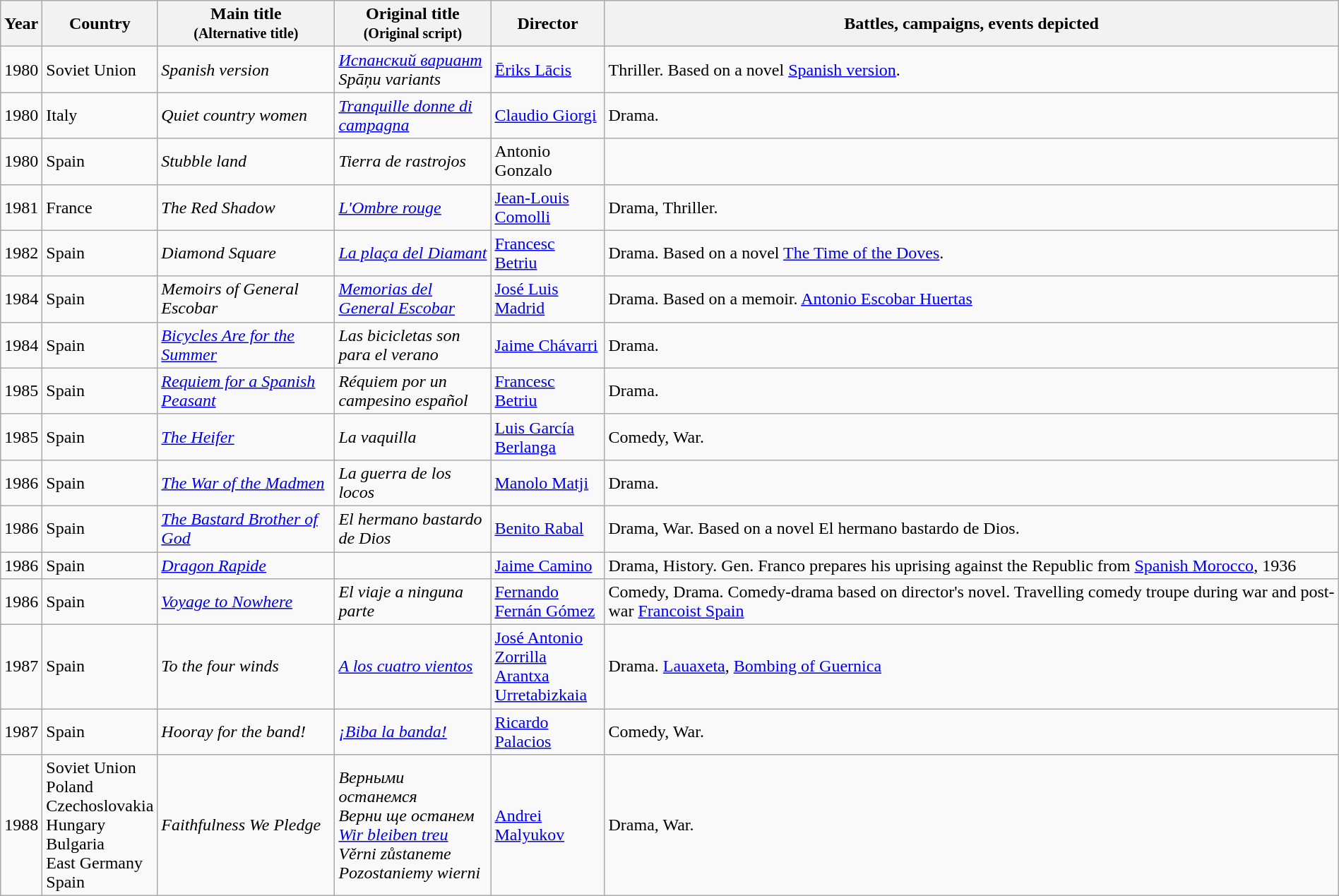<table class="wikitable sortable" style="width:100%;">
<tr>
<th class="unsortable">Year</th>
<th width= 80>Country</th>
<th width=160>Main title<br><small>(Alternative title)</small></th>
<th width=140>Original title<br><small>(Original script)</small></th>
<th width=100>Director</th>
<th class="unsortable">Battles, campaigns, events depicted</th>
</tr>
<tr>
<td>1980</td>
<td>Soviet Union</td>
<td><em>Spanish version</em></td>
<td><em><a href='#'>Испанский вариант</a></em><br><em>Spāņu variants</em></td>
<td><a href='#'>Ēriks Lācis</a></td>
<td>Thriller. Based on a novel <a href='#'>Spanish version</a>.</td>
</tr>
<tr>
<td>1980</td>
<td>Italy</td>
<td><em>Quiet country women</em></td>
<td><em><a href='#'>Tranquille donne di campagna</a></em></td>
<td><a href='#'>Claudio Giorgi</a></td>
<td>Drama.</td>
</tr>
<tr>
<td>1980</td>
<td>Spain</td>
<td><em>Stubble land</em></td>
<td><em>Tierra de rastrojos</em></td>
<td>Antonio Gonzalo</td>
<td></td>
</tr>
<tr>
<td>1981</td>
<td>France</td>
<td><em>The Red Shadow</em></td>
<td><em><a href='#'>L'Ombre rouge</a></em></td>
<td><a href='#'>Jean-Louis Comolli</a></td>
<td>Drama, Thriller.</td>
</tr>
<tr>
<td>1982</td>
<td>Spain</td>
<td><em>Diamond Square</em></td>
<td><em><a href='#'>La plaça del Diamant</a></em></td>
<td><a href='#'>Francesc Betriu</a></td>
<td>Drama. Based on a novel <a href='#'>The Time of the Doves</a>.</td>
</tr>
<tr>
<td>1984</td>
<td>Spain</td>
<td><em>Memoirs of General Escobar</em></td>
<td><em><a href='#'>Memorias del General Escobar</a></em></td>
<td><a href='#'>José Luis Madrid</a></td>
<td>Drama. Based on a memoir. <a href='#'>Antonio Escobar Huertas</a></td>
</tr>
<tr>
<td>1984</td>
<td>Spain</td>
<td><em><a href='#'>Bicycles Are for the Summer</a></em></td>
<td><em>Las bicicletas son para el verano</em></td>
<td><a href='#'>Jaime Chávarri</a></td>
<td>Drama.</td>
</tr>
<tr>
<td>1985</td>
<td>Spain</td>
<td><em><a href='#'>Requiem for a Spanish Peasant</a></em></td>
<td><em>Réquiem por un campesino español</em></td>
<td><a href='#'>Francesc Betriu</a></td>
<td>Drama.</td>
</tr>
<tr>
<td>1985</td>
<td>Spain</td>
<td><em><a href='#'>The Heifer</a></em></td>
<td><em>La vaquilla</em></td>
<td><a href='#'>Luis García Berlanga</a></td>
<td>Comedy, War.</td>
</tr>
<tr>
<td>1986</td>
<td>Spain</td>
<td><em><a href='#'>The War of the Madmen</a></em></td>
<td><em>La guerra de los locos</em></td>
<td><a href='#'>Manolo Matji</a></td>
<td>Drama.</td>
</tr>
<tr>
<td>1986</td>
<td>Spain</td>
<td><em><a href='#'>The Bastard Brother of God</a></em></td>
<td><em>El hermano bastardo de Dios</em></td>
<td><a href='#'>Benito Rabal</a></td>
<td>Drama, War. Based on a novel El hermano bastardo de Dios.</td>
</tr>
<tr>
<td>1986</td>
<td>Spain</td>
<td><em><a href='#'>Dragon Rapide</a></em></td>
<td></td>
<td><a href='#'>Jaime Camino</a></td>
<td>Drama, History. Gen. Franco prepares his uprising against the Republic from <a href='#'>Spanish Morocco</a>, 1936</td>
</tr>
<tr>
<td>1986</td>
<td>Spain</td>
<td><em><a href='#'>Voyage to Nowhere</a></em></td>
<td><em>El viaje a ninguna parte</em></td>
<td><a href='#'>Fernando Fernán Gómez</a></td>
<td>Comedy, Drama. Comedy-drama based on director's novel. Travelling comedy troupe during war and post-war <a href='#'>Francoist Spain</a></td>
</tr>
<tr>
<td>1987</td>
<td>Spain</td>
<td><em>To the four winds</em></td>
<td><em><a href='#'>A los cuatro vientos</a></em></td>
<td><a href='#'>José Antonio Zorrilla</a><br><a href='#'>Arantxa Urretabizkaia</a></td>
<td>Drama. <a href='#'>Lauaxeta</a>, <a href='#'>Bombing of Guernica</a></td>
</tr>
<tr>
<td>1987</td>
<td>Spain</td>
<td><em>Hooray for the band!</em></td>
<td><em><a href='#'>¡Biba la banda!</a></em></td>
<td><a href='#'>Ricardo Palacios</a></td>
<td>Comedy, War.</td>
</tr>
<tr>
<td>1988</td>
<td>Soviet Union<br>Poland<br>Czechoslovakia<br>Hungary<br>Bulgaria<br>East Germany<br>Spain</td>
<td><em>Faithfulness We Pledge</em></td>
<td><em>Верными останемся</em><br><em>Верни ще останем</em><br><em><a href='#'>Wir bleiben treu</a></em><br><em>Věrni zůstaneme</em><br><em>Pozostaniemy wierni</em></td>
<td><a href='#'>Andrei Malyukov</a></td>
<td>Drama, War.</td>
</tr>
</table>
